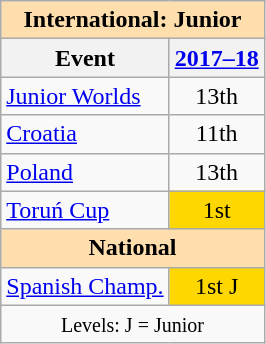<table class="wikitable" style="text-align:center">
<tr>
<th style="background-color: #ffdead; " colspan=2 align=center>International: Junior</th>
</tr>
<tr>
<th>Event</th>
<th><a href='#'>2017–18</a></th>
</tr>
<tr>
<td align=left><a href='#'>Junior Worlds</a></td>
<td>13th</td>
</tr>
<tr>
<td align=left> <a href='#'>Croatia</a></td>
<td>11th</td>
</tr>
<tr>
<td align=left> <a href='#'>Poland</a></td>
<td>13th</td>
</tr>
<tr>
<td align=left><a href='#'>Toruń Cup</a></td>
<td bgcolor=gold>1st</td>
</tr>
<tr>
<th style="background-color: #ffdead; " colspan=2 align=center>National</th>
</tr>
<tr>
<td align=left><a href='#'>Spanish Champ.</a></td>
<td bgcolor=gold>1st J</td>
</tr>
<tr>
<td colspan=2 align=center><small> Levels: J = Junior </small></td>
</tr>
</table>
